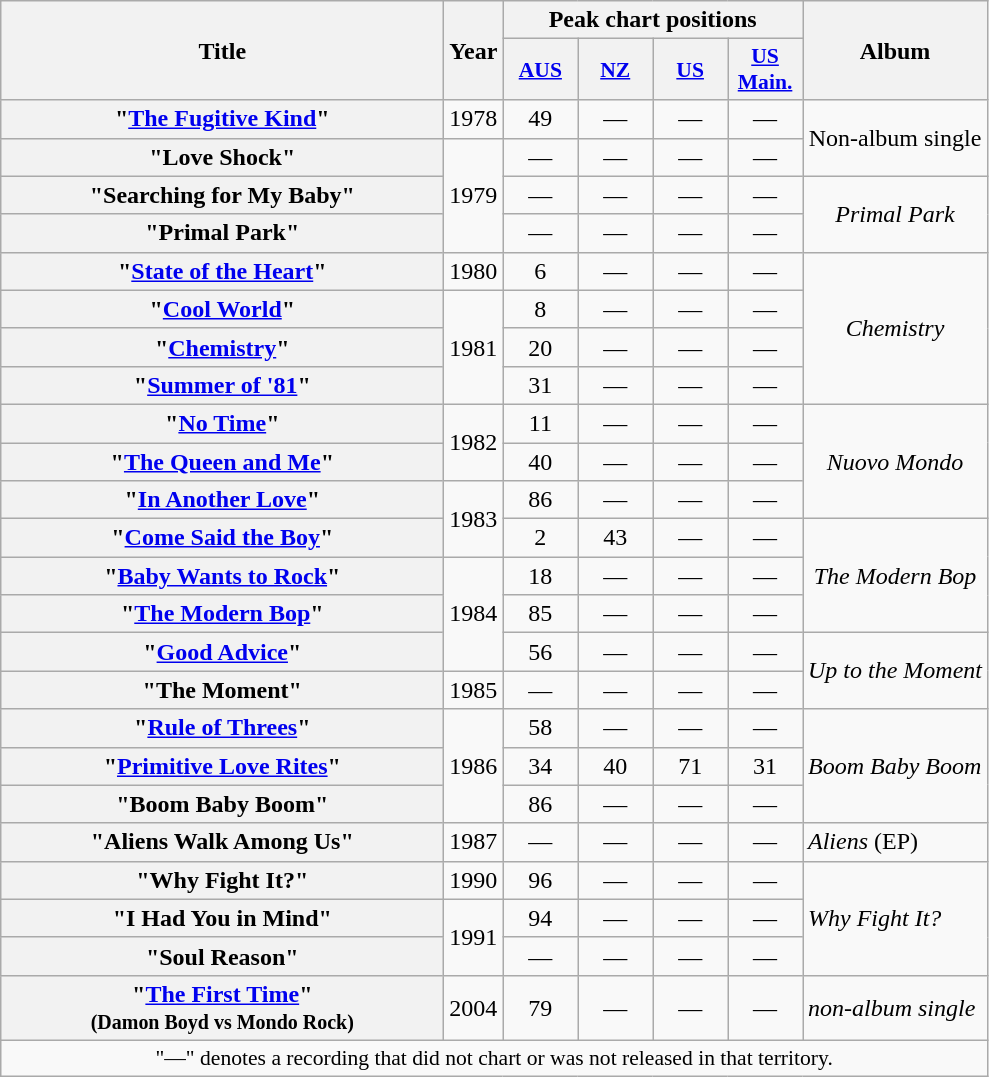<table class="wikitable plainrowheaders" style="text-align:center;" border="1">
<tr>
<th scope="col" rowspan="2" style="width:18em;">Title</th>
<th scope="col" rowspan="2">Year</th>
<th scope="col" colspan="4">Peak chart positions</th>
<th scope="col" rowspan="2">Album</th>
</tr>
<tr>
<th scope="col" style="width:3em;font-size:90%;"><a href='#'>AUS</a><br></th>
<th scope="col" style="width:3em;font-size:90%;"><a href='#'>NZ</a><br></th>
<th scope="col" style="width:3em;font-size:90%;"><a href='#'>US</a><br></th>
<th scope="col" style="width:3em;font-size:90%;"><a href='#'>US<br>Main.</a><br></th>
</tr>
<tr>
<th scope="row">"<a href='#'>The Fugitive Kind</a>"</th>
<td>1978</td>
<td>49</td>
<td>—</td>
<td>—</td>
<td>—</td>
<td rowspan="2">Non-album single</td>
</tr>
<tr>
<th scope="row">"Love Shock"</th>
<td rowspan="3">1979</td>
<td>—</td>
<td>—</td>
<td>—</td>
<td>—</td>
</tr>
<tr>
<th scope="row">"Searching for My Baby"</th>
<td>—</td>
<td>—</td>
<td>—</td>
<td>—</td>
<td rowspan="2"><em>Primal Park</em></td>
</tr>
<tr>
<th scope="row">"Primal Park"</th>
<td>—</td>
<td>—</td>
<td>—</td>
<td>—</td>
</tr>
<tr>
<th scope="row">"<a href='#'>State of the Heart</a>"</th>
<td>1980</td>
<td>6</td>
<td>—</td>
<td>—</td>
<td>—</td>
<td rowspan="4"><em>Chemistry</em></td>
</tr>
<tr>
<th scope="row">"<a href='#'>Cool World</a>"</th>
<td rowspan="3">1981</td>
<td>8</td>
<td>—</td>
<td>—</td>
<td>—</td>
</tr>
<tr>
<th scope="row">"<a href='#'>Chemistry</a>"</th>
<td>20</td>
<td>—</td>
<td>—</td>
<td>—</td>
</tr>
<tr>
<th scope="row">"<a href='#'>Summer of '81</a>"</th>
<td>31</td>
<td>—</td>
<td>—</td>
<td>—</td>
</tr>
<tr>
<th scope="row">"<a href='#'>No Time</a>"</th>
<td rowspan="2">1982</td>
<td>11</td>
<td>—</td>
<td>—</td>
<td>—</td>
<td rowspan="3"><em>Nuovo Mondo</em></td>
</tr>
<tr>
<th scope="row">"<a href='#'>The Queen and Me</a>"</th>
<td>40</td>
<td>—</td>
<td>—</td>
<td>—</td>
</tr>
<tr>
<th scope="row">"<a href='#'>In Another Love</a>"</th>
<td rowspan="2">1983</td>
<td>86</td>
<td>—</td>
<td>—</td>
<td>—</td>
</tr>
<tr>
<th scope="row">"<a href='#'>Come Said the Boy</a>"</th>
<td>2</td>
<td>43</td>
<td>—</td>
<td>—</td>
<td rowspan="3"><em>The Modern Bop</em></td>
</tr>
<tr>
<th scope="row">"<a href='#'>Baby Wants to Rock</a>"</th>
<td rowspan="3">1984</td>
<td>18</td>
<td>—</td>
<td>—</td>
<td>—</td>
</tr>
<tr>
<th scope="row">"<a href='#'>The Modern Bop</a>"</th>
<td>85</td>
<td>—</td>
<td>—</td>
<td>—</td>
</tr>
<tr>
<th scope="row">"<a href='#'>Good Advice</a>"</th>
<td>56</td>
<td>—</td>
<td>—</td>
<td>—</td>
<td align="left" rowspan="2"><em>Up to the Moment</em></td>
</tr>
<tr>
<th scope="row">"The Moment"</th>
<td rowspan="1">1985</td>
<td>—</td>
<td>—</td>
<td>—</td>
<td>—</td>
</tr>
<tr>
<th scope="row">"<a href='#'>Rule of Threes</a>"</th>
<td rowspan="3">1986</td>
<td>58</td>
<td>—</td>
<td>—</td>
<td>—</td>
<td align="left" rowspan="3"><em>Boom Baby Boom</em></td>
</tr>
<tr>
<th scope="row">"<a href='#'>Primitive Love Rites</a>"</th>
<td>34</td>
<td>40</td>
<td>71</td>
<td>31</td>
</tr>
<tr>
<th scope="row">"Boom Baby Boom"</th>
<td>86</td>
<td>—</td>
<td>—</td>
<td>—</td>
</tr>
<tr>
<th scope="row">"Aliens Walk Among Us"</th>
<td rowspan="1">1987</td>
<td>—</td>
<td>—</td>
<td>—</td>
<td>—</td>
<td align="left" rowspan="1"><em>Aliens</em> (EP)</td>
</tr>
<tr>
<th scope="row">"Why Fight It?"</th>
<td rowspan="1">1990</td>
<td>96</td>
<td>—</td>
<td>—</td>
<td>—</td>
<td align="left" rowspan="3"><em>Why Fight It?</em></td>
</tr>
<tr>
<th scope="row">"I Had You in Mind"</th>
<td rowspan="2">1991</td>
<td>94</td>
<td>—</td>
<td>—</td>
<td>—</td>
</tr>
<tr>
<th scope="row">"Soul Reason"</th>
<td>—</td>
<td>—</td>
<td>—</td>
<td>—</td>
</tr>
<tr>
<th scope="row">"<a href='#'>The First Time</a>" <br> <small> (Damon Boyd vs Mondo Rock) </small></th>
<td>2004</td>
<td>79</td>
<td>—</td>
<td>—</td>
<td>—</td>
<td align="left" rowspan="1"><em>non-album single</em></td>
</tr>
<tr>
<td colspan="7" style="font-size:90%">"—" denotes a recording that did not chart or was not released in that territory.</td>
</tr>
</table>
